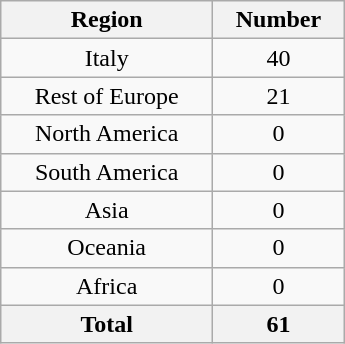<table class="wikitable sortable" style="width:230px; float:right; margin:0 1em;">
<tr>
<th scope="col">Region</th>
<th scope="col">Number</th>
</tr>
<tr>
<td style="text-align:center" scope="row">Italy</td>
<td style="text-align:center">40</td>
</tr>
<tr>
<td style="text-align:center" scope="row" data-sort-value="Europe, Rest of">Rest of Europe</td>
<td style="text-align:center">21</td>
</tr>
<tr>
<td style="text-align:center" scope="row" data-sort-value="America, North">North America</td>
<td style="text-align:center">0</td>
</tr>
<tr>
<td style="text-align:center" scope="row" data-sort-value="America, South">South America</td>
<td style="text-align:center">0</td>
</tr>
<tr>
<td style="text-align:center" scope="row">Asia</td>
<td style="text-align:center">0</td>
</tr>
<tr>
<td style="text-align:center" scope="row">Oceania</td>
<td style="text-align:center">0</td>
</tr>
<tr>
<td style="text-align:center" scope="row">Africa</td>
<td style="text-align:center">0</td>
</tr>
<tr>
<th scope="row">Total</th>
<th>61</th>
</tr>
</table>
